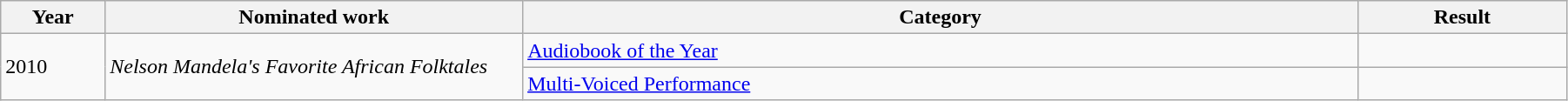<table style="width:95%;" class="wikitable sortable">
<tr>
<th style="width:5%;">Year</th>
<th style="width:20%;">Nominated work</th>
<th style="width:40%;">Category</th>
<th style="width:10%;">Result</th>
</tr>
<tr>
<td rowspan=2>2010</td>
<td rowspan=2><em>Nelson Mandela's Favorite African Folktales</em></td>
<td><a href='#'>Audiobook of the Year</a></td>
<td></td>
</tr>
<tr>
<td><a href='#'>Multi-Voiced Performance</a></td>
<td></td>
</tr>
</table>
